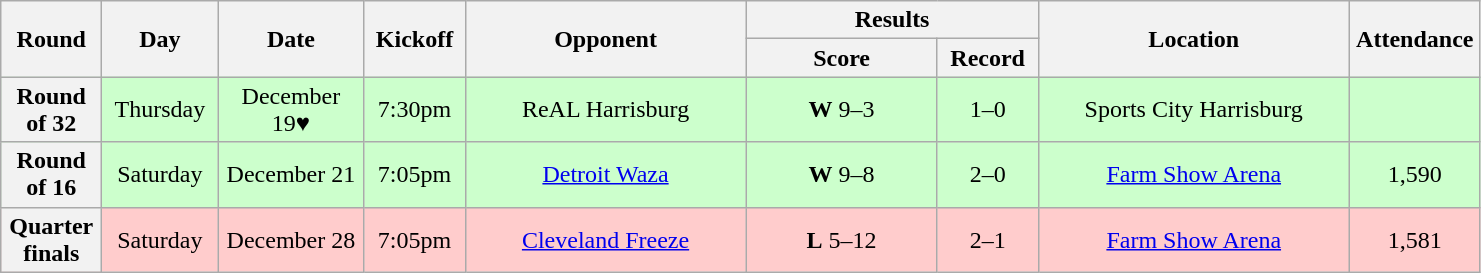<table class="wikitable">
<tr>
<th rowspan="2" width="60">Round</th>
<th rowspan="2" width="70">Day</th>
<th rowspan="2" width="90">Date</th>
<th rowspan="2" width="60">Kickoff</th>
<th rowspan="2" width="180">Opponent</th>
<th colspan="2" width="180">Results</th>
<th rowspan="2" width="200">Location</th>
<th rowspan="2" width="80">Attendance</th>
</tr>
<tr>
<th width="120">Score</th>
<th width="60">Record</th>
</tr>
<tr align="center" bgcolor="#CCFFCC">
<th>Round of 32</th>
<td>Thursday</td>
<td>December 19♥</td>
<td>7:30pm</td>
<td>ReAL Harrisburg</td>
<td><strong>W</strong> 9–3</td>
<td>1–0</td>
<td>Sports City Harrisburg</td>
<td></td>
</tr>
<tr align="center" bgcolor="#CCFFCC">
<th>Round of 16</th>
<td>Saturday</td>
<td>December 21</td>
<td>7:05pm</td>
<td><a href='#'>Detroit Waza</a></td>
<td><strong>W</strong> 9–8</td>
<td>2–0</td>
<td><a href='#'>Farm Show Arena</a></td>
<td>1,590</td>
</tr>
<tr align="center" bgcolor="#FFCCCC">
<th>Quarter finals</th>
<td>Saturday</td>
<td>December 28</td>
<td>7:05pm</td>
<td><a href='#'>Cleveland Freeze</a></td>
<td><strong>L</strong> 5–12</td>
<td>2–1</td>
<td><a href='#'>Farm Show Arena</a></td>
<td>1,581</td>
</tr>
</table>
